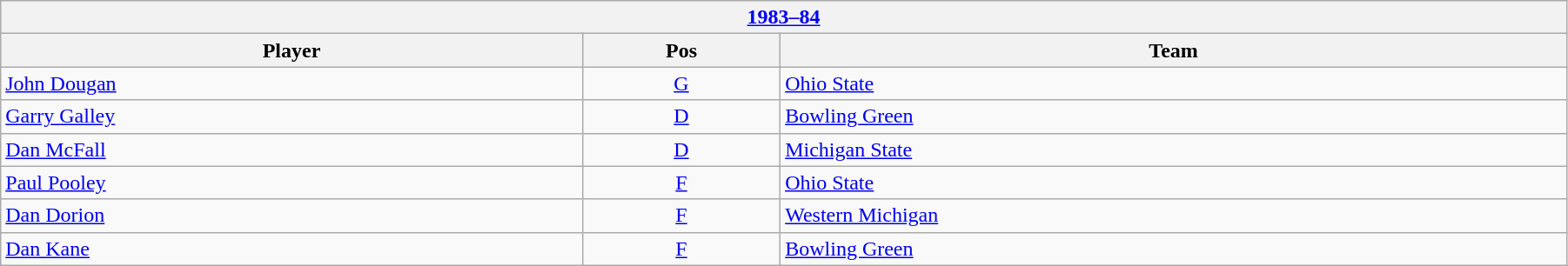<table class="wikitable" width=95%>
<tr>
<th colspan=3><a href='#'>1983–84</a></th>
</tr>
<tr>
<th>Player</th>
<th>Pos</th>
<th>Team</th>
</tr>
<tr>
<td><a href='#'>John Dougan</a></td>
<td style="text-align:center;"><a href='#'>G</a></td>
<td><a href='#'>Ohio State</a></td>
</tr>
<tr>
<td><a href='#'>Garry Galley</a></td>
<td style="text-align:center;"><a href='#'>D</a></td>
<td><a href='#'>Bowling Green</a></td>
</tr>
<tr>
<td><a href='#'>Dan McFall</a></td>
<td style="text-align:center;"><a href='#'>D</a></td>
<td><a href='#'>Michigan State</a></td>
</tr>
<tr>
<td><a href='#'>Paul Pooley</a></td>
<td style="text-align:center;"><a href='#'>F</a></td>
<td><a href='#'>Ohio State</a></td>
</tr>
<tr>
<td><a href='#'>Dan Dorion</a></td>
<td style="text-align:center;"><a href='#'>F</a></td>
<td><a href='#'>Western Michigan</a></td>
</tr>
<tr>
<td><a href='#'>Dan Kane</a></td>
<td style="text-align:center;"><a href='#'>F</a></td>
<td><a href='#'>Bowling Green</a></td>
</tr>
</table>
